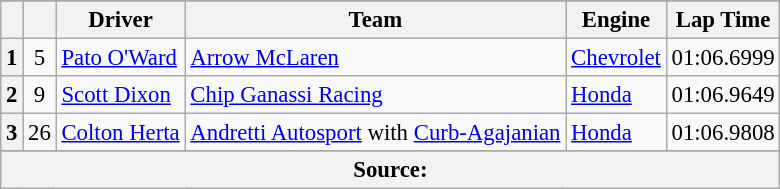<table class="wikitable" style="font-size:95%;">
<tr>
</tr>
<tr>
<th></th>
<th></th>
<th>Driver</th>
<th>Team</th>
<th>Engine</th>
<th>Lap Time</th>
</tr>
<tr>
<th>1</th>
<td align="center">5</td>
<td> <a href='#'>Pato O'Ward</a></td>
<td><a href='#'>Arrow McLaren</a></td>
<td><a href='#'>Chevrolet</a></td>
<td>01:06.6999</td>
</tr>
<tr>
<th>2</th>
<td align="center">9</td>
<td> <a href='#'>Scott Dixon</a> <strong></strong></td>
<td><a href='#'>Chip Ganassi Racing</a></td>
<td><a href='#'>Honda</a></td>
<td>01:06.9649</td>
</tr>
<tr>
<th>3</th>
<td align="center">26</td>
<td> <a href='#'>Colton Herta</a> <strong></strong></td>
<td><a href='#'>Andretti Autosport</a> with <a href='#'>Curb-Agajanian</a></td>
<td><a href='#'>Honda</a></td>
<td>01:06.9808</td>
</tr>
<tr>
</tr>
<tr class="sortbottom">
<th colspan="6">Source:</th>
</tr>
</table>
